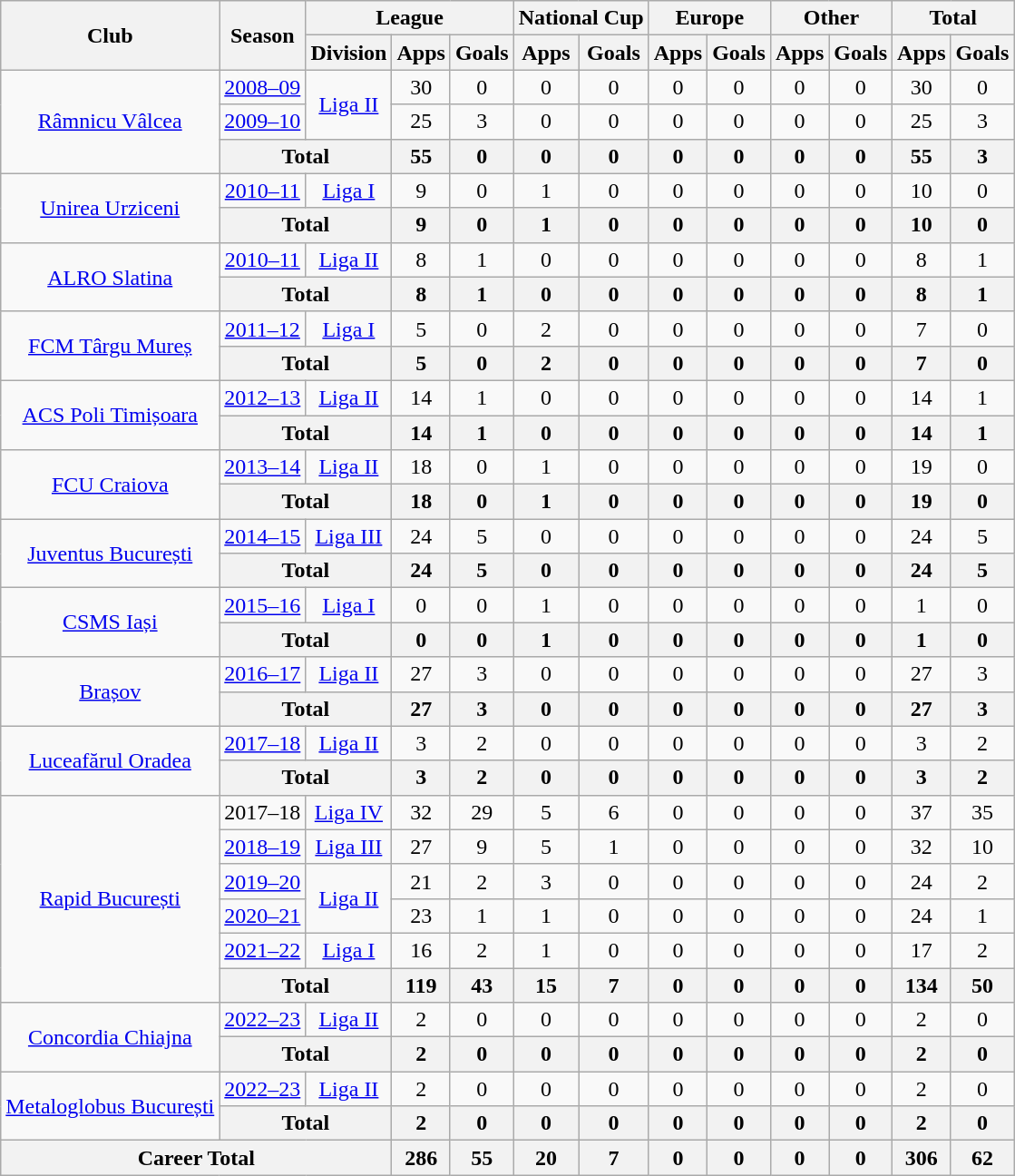<table class=wikitable style=text-align:center>
<tr>
<th rowspan=2>Club</th>
<th rowspan=2>Season</th>
<th colspan=3>League</th>
<th colspan=2>National Cup</th>
<th colspan=2>Europe</th>
<th colspan=2>Other</th>
<th colspan=2>Total</th>
</tr>
<tr>
<th>Division</th>
<th>Apps</th>
<th>Goals</th>
<th>Apps</th>
<th>Goals</th>
<th>Apps</th>
<th>Goals</th>
<th>Apps</th>
<th>Goals</th>
<th>Apps</th>
<th>Goals</th>
</tr>
<tr>
<td rowspan="3"><a href='#'>Râmnicu Vâlcea</a></td>
<td><a href='#'>2008–09</a></td>
<td rowspan="2"><a href='#'>Liga II</a></td>
<td>30</td>
<td>0</td>
<td>0</td>
<td>0</td>
<td>0</td>
<td>0</td>
<td>0</td>
<td>0</td>
<td>30</td>
<td>0</td>
</tr>
<tr>
<td><a href='#'>2009–10</a></td>
<td>25</td>
<td>3</td>
<td>0</td>
<td>0</td>
<td>0</td>
<td>0</td>
<td>0</td>
<td>0</td>
<td>25</td>
<td>3</td>
</tr>
<tr>
<th colspan="2">Total</th>
<th>55</th>
<th>0</th>
<th>0</th>
<th>0</th>
<th>0</th>
<th>0</th>
<th>0</th>
<th>0</th>
<th>55</th>
<th>3</th>
</tr>
<tr>
<td rowspan="2"><a href='#'>Unirea Urziceni</a></td>
<td><a href='#'>2010–11</a></td>
<td rowspan="1"><a href='#'>Liga I</a></td>
<td>9</td>
<td>0</td>
<td>1</td>
<td>0</td>
<td>0</td>
<td>0</td>
<td>0</td>
<td>0</td>
<td>10</td>
<td>0</td>
</tr>
<tr>
<th colspan="2">Total</th>
<th>9</th>
<th>0</th>
<th>1</th>
<th>0</th>
<th>0</th>
<th>0</th>
<th>0</th>
<th>0</th>
<th>10</th>
<th>0</th>
</tr>
<tr>
<td rowspan="2"><a href='#'>ALRO Slatina</a></td>
<td><a href='#'>2010–11</a></td>
<td rowspan="1"><a href='#'>Liga II</a></td>
<td>8</td>
<td>1</td>
<td>0</td>
<td>0</td>
<td>0</td>
<td>0</td>
<td>0</td>
<td>0</td>
<td>8</td>
<td>1</td>
</tr>
<tr>
<th colspan="2">Total</th>
<th>8</th>
<th>1</th>
<th>0</th>
<th>0</th>
<th>0</th>
<th>0</th>
<th>0</th>
<th>0</th>
<th>8</th>
<th>1</th>
</tr>
<tr>
<td rowspan="2"><a href='#'>FCM Târgu Mureș</a></td>
<td><a href='#'>2011–12</a></td>
<td rowspan="1"><a href='#'>Liga I</a></td>
<td>5</td>
<td>0</td>
<td>2</td>
<td>0</td>
<td>0</td>
<td>0</td>
<td>0</td>
<td>0</td>
<td>7</td>
<td>0</td>
</tr>
<tr>
<th colspan="2">Total</th>
<th>5</th>
<th>0</th>
<th>2</th>
<th>0</th>
<th>0</th>
<th>0</th>
<th>0</th>
<th>0</th>
<th>7</th>
<th>0</th>
</tr>
<tr>
<td rowspan="2"><a href='#'>ACS Poli Timișoara</a></td>
<td><a href='#'>2012–13</a></td>
<td rowspan="1"><a href='#'>Liga II</a></td>
<td>14</td>
<td>1</td>
<td>0</td>
<td>0</td>
<td>0</td>
<td>0</td>
<td>0</td>
<td>0</td>
<td>14</td>
<td>1</td>
</tr>
<tr>
<th colspan="2">Total</th>
<th>14</th>
<th>1</th>
<th>0</th>
<th>0</th>
<th>0</th>
<th>0</th>
<th>0</th>
<th>0</th>
<th>14</th>
<th>1</th>
</tr>
<tr>
<td rowspan="2"><a href='#'>FCU Craiova</a></td>
<td><a href='#'>2013–14</a></td>
<td rowspan="1"><a href='#'>Liga II</a></td>
<td>18</td>
<td>0</td>
<td>1</td>
<td>0</td>
<td>0</td>
<td>0</td>
<td>0</td>
<td>0</td>
<td>19</td>
<td>0</td>
</tr>
<tr>
<th colspan="2">Total</th>
<th>18</th>
<th>0</th>
<th>1</th>
<th>0</th>
<th>0</th>
<th>0</th>
<th>0</th>
<th>0</th>
<th>19</th>
<th>0</th>
</tr>
<tr>
<td rowspan="2"><a href='#'>Juventus București</a></td>
<td><a href='#'>2014–15</a></td>
<td rowspan="1"><a href='#'>Liga III</a></td>
<td>24</td>
<td>5</td>
<td>0</td>
<td>0</td>
<td>0</td>
<td>0</td>
<td>0</td>
<td>0</td>
<td>24</td>
<td>5</td>
</tr>
<tr>
<th colspan="2">Total</th>
<th>24</th>
<th>5</th>
<th>0</th>
<th>0</th>
<th>0</th>
<th>0</th>
<th>0</th>
<th>0</th>
<th>24</th>
<th>5</th>
</tr>
<tr>
<td rowspan="2"><a href='#'>CSMS Iași</a></td>
<td><a href='#'>2015–16</a></td>
<td rowspan="1"><a href='#'>Liga I</a></td>
<td>0</td>
<td>0</td>
<td>1</td>
<td>0</td>
<td>0</td>
<td>0</td>
<td>0</td>
<td>0</td>
<td>1</td>
<td>0</td>
</tr>
<tr>
<th colspan="2">Total</th>
<th>0</th>
<th>0</th>
<th>1</th>
<th>0</th>
<th>0</th>
<th>0</th>
<th>0</th>
<th>0</th>
<th>1</th>
<th>0</th>
</tr>
<tr>
<td rowspan="2"><a href='#'>Brașov</a></td>
<td><a href='#'>2016–17</a></td>
<td rowspan="1"><a href='#'>Liga II</a></td>
<td>27</td>
<td>3</td>
<td>0</td>
<td>0</td>
<td>0</td>
<td>0</td>
<td>0</td>
<td>0</td>
<td>27</td>
<td>3</td>
</tr>
<tr>
<th colspan="2">Total</th>
<th>27</th>
<th>3</th>
<th>0</th>
<th>0</th>
<th>0</th>
<th>0</th>
<th>0</th>
<th>0</th>
<th>27</th>
<th>3</th>
</tr>
<tr>
<td rowspan="2"><a href='#'>Luceafărul Oradea</a></td>
<td><a href='#'>2017–18</a></td>
<td rowspan="1"><a href='#'>Liga II</a></td>
<td>3</td>
<td>2</td>
<td>0</td>
<td>0</td>
<td>0</td>
<td>0</td>
<td>0</td>
<td>0</td>
<td>3</td>
<td>2</td>
</tr>
<tr>
<th colspan="2">Total</th>
<th>3</th>
<th>2</th>
<th>0</th>
<th>0</th>
<th>0</th>
<th>0</th>
<th>0</th>
<th>0</th>
<th>3</th>
<th>2</th>
</tr>
<tr>
<td rowspan="6"><a href='#'>Rapid București</a></td>
<td>2017–18</td>
<td rowspan="1"><a href='#'>Liga IV</a></td>
<td>32</td>
<td>29</td>
<td>5</td>
<td>6</td>
<td>0</td>
<td>0</td>
<td>0</td>
<td>0</td>
<td>37</td>
<td>35</td>
</tr>
<tr>
<td><a href='#'>2018–19</a></td>
<td rowspan="1"><a href='#'>Liga III</a></td>
<td>27</td>
<td>9</td>
<td>5</td>
<td>1</td>
<td>0</td>
<td>0</td>
<td>0</td>
<td>0</td>
<td>32</td>
<td>10</td>
</tr>
<tr>
<td><a href='#'>2019–20</a></td>
<td rowspan="2"><a href='#'>Liga II</a></td>
<td>21</td>
<td>2</td>
<td>3</td>
<td>0</td>
<td>0</td>
<td>0</td>
<td>0</td>
<td>0</td>
<td>24</td>
<td>2</td>
</tr>
<tr>
<td><a href='#'>2020–21</a></td>
<td>23</td>
<td>1</td>
<td>1</td>
<td>0</td>
<td>0</td>
<td>0</td>
<td>0</td>
<td>0</td>
<td>24</td>
<td>1</td>
</tr>
<tr>
<td><a href='#'>2021–22</a></td>
<td rowspan="1"><a href='#'>Liga I</a></td>
<td>16</td>
<td>2</td>
<td>1</td>
<td>0</td>
<td>0</td>
<td>0</td>
<td>0</td>
<td>0</td>
<td>17</td>
<td>2</td>
</tr>
<tr>
<th colspan="2">Total</th>
<th>119</th>
<th>43</th>
<th>15</th>
<th>7</th>
<th>0</th>
<th>0</th>
<th>0</th>
<th>0</th>
<th>134</th>
<th>50</th>
</tr>
<tr>
<td rowspan="2"><a href='#'>Concordia Chiajna</a></td>
<td><a href='#'>2022–23</a></td>
<td rowspan="1"><a href='#'>Liga II</a></td>
<td>2</td>
<td>0</td>
<td>0</td>
<td>0</td>
<td>0</td>
<td>0</td>
<td>0</td>
<td>0</td>
<td>2</td>
<td>0</td>
</tr>
<tr>
<th colspan="2">Total</th>
<th>2</th>
<th>0</th>
<th>0</th>
<th>0</th>
<th>0</th>
<th>0</th>
<th>0</th>
<th>0</th>
<th>2</th>
<th>0</th>
</tr>
<tr>
<td rowspan="2"><a href='#'>Metaloglobus București</a></td>
<td><a href='#'>2022–23</a></td>
<td rowspan="1"><a href='#'>Liga II</a></td>
<td>2</td>
<td>0</td>
<td>0</td>
<td>0</td>
<td>0</td>
<td>0</td>
<td>0</td>
<td>0</td>
<td>2</td>
<td>0</td>
</tr>
<tr>
<th colspan="2">Total</th>
<th>2</th>
<th>0</th>
<th>0</th>
<th>0</th>
<th>0</th>
<th>0</th>
<th>0</th>
<th>0</th>
<th>2</th>
<th>0</th>
</tr>
<tr>
<th colspan="3">Career Total</th>
<th>286</th>
<th>55</th>
<th>20</th>
<th>7</th>
<th>0</th>
<th>0</th>
<th>0</th>
<th>0</th>
<th>306</th>
<th>62</th>
</tr>
</table>
